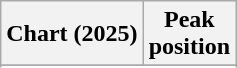<table class="wikitable sortable plainrowheaders" style="text-align:center">
<tr>
<th scope="col">Chart (2025)</th>
<th scope="col">Peak<br>position</th>
</tr>
<tr>
</tr>
<tr>
</tr>
<tr>
</tr>
<tr>
</tr>
</table>
